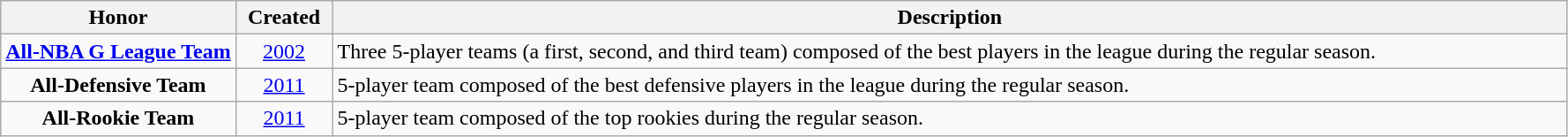<table class="wikitable plainrowheaders sortable" summary="Honor (sortable), Created (sortable), Description and Notes">
<tr>
<th scope="col" width=15% class="unsortable">Honor</th>
<th scope="col">Created</th>
<th scope="col" class="unsortable">Description</th>
</tr>
<tr>
<th scope="row" style="background-color:transparent;"><a href='#'>All-NBA G League Team</a></th>
<td align=center><a href='#'>2002</a></td>
<td>Three 5-player teams (a first, second, and third team) composed of the best players in the league during the regular season.</td>
</tr>
<tr>
<th scope="row" style="background-color:transparent;">All-Defensive Team</th>
<td align=center><a href='#'>2011</a></td>
<td>5-player team composed of the best defensive players in the league during the regular season.</td>
</tr>
<tr>
<th scope="row" style="background-color:transparent;">All-Rookie Team</th>
<td align=center><a href='#'>2011</a></td>
<td>5-player team composed of the top rookies during the regular season.</td>
</tr>
</table>
